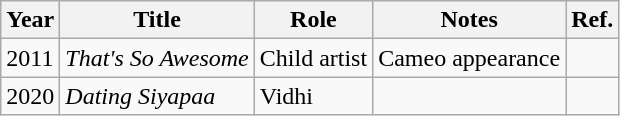<table class="wikitable sortable">
<tr>
<th>Year</th>
<th>Title</th>
<th>Role</th>
<th>Notes</th>
<th>Ref.</th>
</tr>
<tr>
<td>2011</td>
<td><em>That's So Awesome</em></td>
<td>Child artist</td>
<td>Cameo appearance</td>
<td></td>
</tr>
<tr>
<td>2020</td>
<td><em>Dating Siyapaa</em></td>
<td>Vidhi</td>
<td></td>
<td></td>
</tr>
</table>
